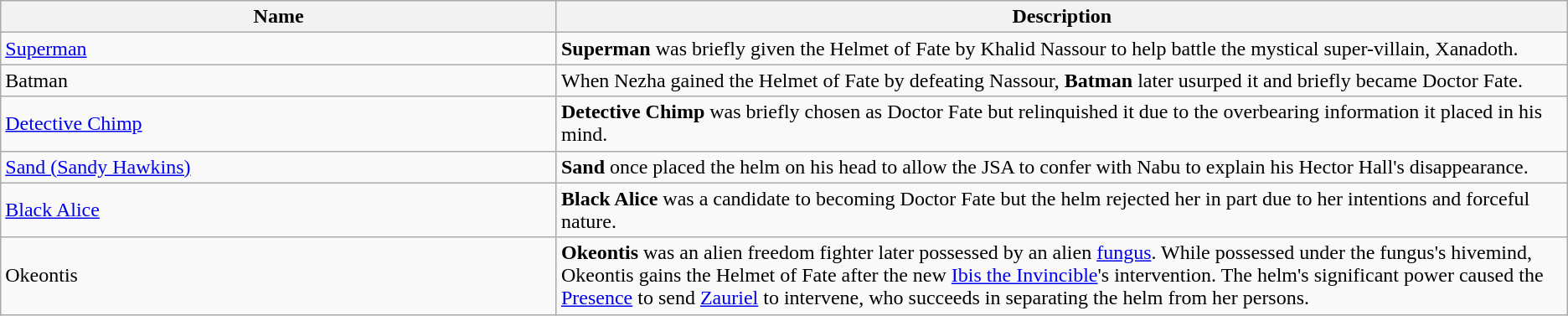<table class="wikitable">
<tr>
<th style="width:22%;">Name</th>
<th style="width:40%;">Description</th>
</tr>
<tr>
<td><a href='#'>Superman</a></td>
<td><strong>Superman</strong> was briefly given the Helmet of Fate by Khalid Nassour to help battle the mystical super-villain, Xanadoth.</td>
</tr>
<tr>
<td>Batman</td>
<td>When Nezha gained the Helmet of Fate by defeating Nassour, <strong>Batman</strong> later usurped it and briefly became Doctor Fate.</td>
</tr>
<tr>
<td><a href='#'>Detective Chimp</a></td>
<td><strong>Detective Chimp</strong> was briefly chosen as Doctor Fate but relinquished it due to the overbearing information it placed in his mind.</td>
</tr>
<tr>
<td><a href='#'>Sand (Sandy Hawkins)</a></td>
<td><strong>Sand</strong> once placed the helm on his head to allow the JSA to confer with Nabu to explain his Hector Hall's disappearance.</td>
</tr>
<tr>
<td><a href='#'>Black Alice</a></td>
<td><strong>Black Alice</strong> was a candidate to becoming Doctor Fate but the helm rejected her in part due to her intentions and forceful nature.</td>
</tr>
<tr>
<td>Okeontis</td>
<td><strong>Okeontis</strong> was an alien freedom fighter later possessed by an alien <a href='#'>fungus</a>. While possessed under the fungus's hivemind, Okeontis gains the Helmet of Fate after the new <a href='#'>Ibis the Invincible</a>'s intervention. The helm's significant power caused the <a href='#'>Presence</a> to send <a href='#'>Zauriel</a> to intervene, who succeeds in separating the helm from her persons.</td>
</tr>
</table>
